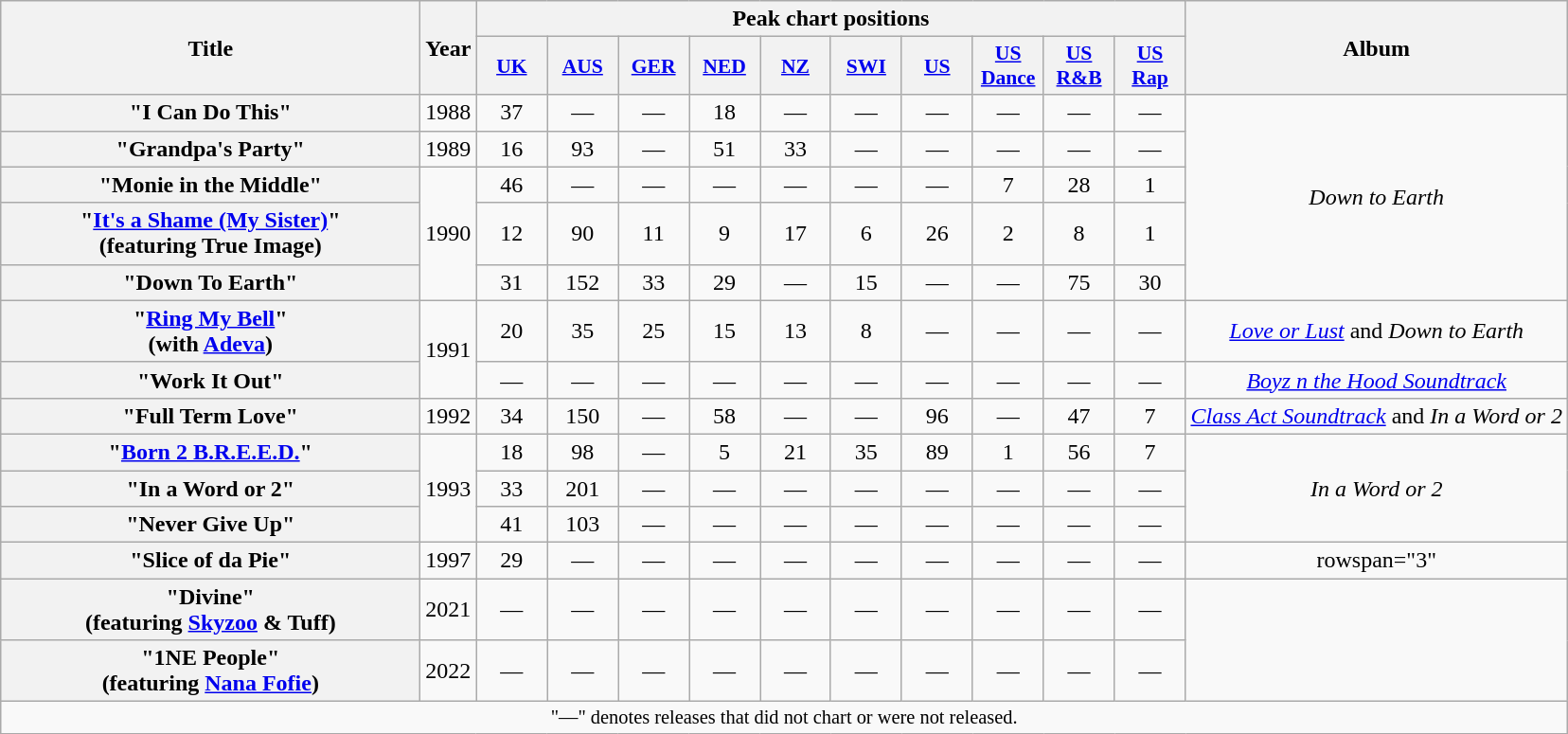<table class="wikitable plainrowheaders" style="text-align:center;" border="1">
<tr>
<th scope="col" rowspan="2" style="width:18em;">Title</th>
<th scope="col" rowspan="2">Year</th>
<th scope="col" colspan="10">Peak chart positions</th>
<th scope="col" rowspan="2">Album</th>
</tr>
<tr>
<th scope="col" style="width:3em;font-size:90%;"><a href='#'>UK</a><br></th>
<th scope="col" style="width:3em;font-size:90%;"><a href='#'>AUS</a><br></th>
<th scope="col" style="width:3em;font-size:90%;"><a href='#'>GER</a><br></th>
<th scope="col" style="width:3em;font-size:90%;"><a href='#'>NED</a><br></th>
<th scope="col" style="width:3em;font-size:90%;"><a href='#'>NZ</a><br></th>
<th scope="col" style="width:3em;font-size:90%;"><a href='#'>SWI</a><br></th>
<th scope="col" style="width:3em;font-size:90%;"><a href='#'>US</a><br></th>
<th scope="col" style="width:3em;font-size:90%;"><a href='#'>US Dance</a><br></th>
<th scope="col" style="width:3em;font-size:90%;"><a href='#'>US R&B</a><br></th>
<th scope="col" style="width:3em;font-size:90%;"><a href='#'>US Rap</a><br></th>
</tr>
<tr>
<th scope="row">"I Can Do This"</th>
<td>1988</td>
<td>37</td>
<td>—</td>
<td>—</td>
<td>18</td>
<td>—</td>
<td>—</td>
<td>—</td>
<td>—</td>
<td>—</td>
<td>—</td>
<td rowspan="5"><em>Down to Earth</em></td>
</tr>
<tr>
<th scope="row">"Grandpa's Party"</th>
<td>1989</td>
<td>16</td>
<td>93</td>
<td>—</td>
<td>51</td>
<td>33</td>
<td>—</td>
<td>—</td>
<td>—</td>
<td>—</td>
<td>—</td>
</tr>
<tr>
<th scope="row">"Monie in the Middle"</th>
<td rowspan="3">1990</td>
<td>46</td>
<td>—</td>
<td>—</td>
<td>—</td>
<td>—</td>
<td>—</td>
<td>—</td>
<td>7</td>
<td>28</td>
<td>1</td>
</tr>
<tr>
<th scope="row">"<a href='#'>It's a Shame (My Sister)</a>"<br><span>(featuring True Image)</span></th>
<td>12</td>
<td>90</td>
<td>11</td>
<td>9</td>
<td>17</td>
<td>6</td>
<td>26</td>
<td>2</td>
<td>8</td>
<td>1</td>
</tr>
<tr>
<th scope="row">"Down To Earth"</th>
<td>31</td>
<td>152</td>
<td>33</td>
<td>29</td>
<td>—</td>
<td>15</td>
<td>—</td>
<td>—</td>
<td>75</td>
<td>30</td>
</tr>
<tr>
<th scope="row">"<a href='#'>Ring My Bell</a>" <br><span>(with <a href='#'>Adeva</a>)</span></th>
<td rowspan="2">1991</td>
<td>20</td>
<td>35</td>
<td>25</td>
<td>15</td>
<td>13</td>
<td>8</td>
<td>—</td>
<td>—</td>
<td>—</td>
<td>—</td>
<td><em><a href='#'>Love or Lust</a></em> and <em>Down to Earth</em></td>
</tr>
<tr>
<th scope="row">"Work It Out"</th>
<td>—</td>
<td>—</td>
<td>—</td>
<td>—</td>
<td>—</td>
<td>—</td>
<td>—</td>
<td>—</td>
<td>—</td>
<td>—</td>
<td><em><a href='#'>Boyz n the Hood Soundtrack</a></em></td>
</tr>
<tr>
<th scope="row">"Full Term Love"</th>
<td>1992</td>
<td>34</td>
<td>150</td>
<td>—</td>
<td>58</td>
<td>—</td>
<td>—</td>
<td>96</td>
<td>—</td>
<td>47</td>
<td>7</td>
<td><em><a href='#'>Class Act Soundtrack</a></em> and <em>In a Word or 2</em></td>
</tr>
<tr>
<th scope="row">"<a href='#'>Born 2 B.R.E.E.D.</a>"</th>
<td rowspan="3">1993</td>
<td>18</td>
<td>98</td>
<td>—</td>
<td>5</td>
<td>21</td>
<td>35</td>
<td>89</td>
<td>1</td>
<td>56</td>
<td>7</td>
<td rowspan="3"><em>In a Word or 2</em></td>
</tr>
<tr>
<th scope="row">"In a Word or 2"</th>
<td>33</td>
<td>201</td>
<td>—</td>
<td>—</td>
<td>—</td>
<td>—</td>
<td>—</td>
<td>—</td>
<td>—</td>
<td>—</td>
</tr>
<tr>
<th scope="row">"Never Give Up"</th>
<td>41</td>
<td>103</td>
<td>—</td>
<td>—</td>
<td>—</td>
<td>—</td>
<td>—</td>
<td>—</td>
<td>—</td>
<td>—</td>
</tr>
<tr>
<th scope="row">"Slice of da Pie"</th>
<td>1997</td>
<td>29</td>
<td>—</td>
<td>—</td>
<td>—</td>
<td>—</td>
<td>—</td>
<td>—</td>
<td>—</td>
<td>—</td>
<td>—</td>
<td>rowspan="3" </td>
</tr>
<tr>
<th scope="row">"Divine"<br><span>(featuring <a href='#'>Skyzoo</a> & Tuff)</span></th>
<td>2021</td>
<td>—</td>
<td>—</td>
<td>—</td>
<td>—</td>
<td>—</td>
<td>—</td>
<td>—</td>
<td>—</td>
<td>—</td>
<td>—</td>
</tr>
<tr>
<th scope="row">"1NE People"<br><span>(featuring <a href='#'>Nana Fofie</a>)</span></th>
<td>2022</td>
<td>—</td>
<td>—</td>
<td>—</td>
<td>—</td>
<td>—</td>
<td>—</td>
<td>—</td>
<td>—</td>
<td>—</td>
<td>—</td>
</tr>
<tr>
<td align="center" colspan="13" style="font-size:85%">"—" denotes releases that did not chart or were not released.</td>
</tr>
</table>
